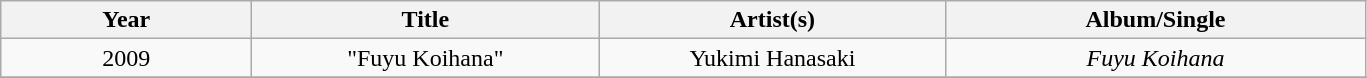<table class="wikitable plainrowheaders" style="text-align:center;">
<tr>
<th scope="col" style="width:10em;">Year</th>
<th scope="col" style="width:14em;">Title</th>
<th scope="col" style="width:14em;">Artist(s)</th>
<th scope="col" style="width:17em;">Album/Single</th>
</tr>
<tr>
<td>2009</td>
<td scope="row">"Fuyu Koihana"</td>
<td>Yukimi Hanasaki</td>
<td><em>Fuyu Koihana</em></td>
</tr>
<tr>
</tr>
</table>
